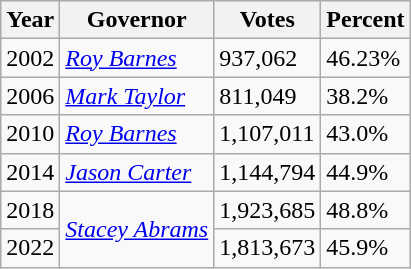<table class="wikitable">
<tr>
<th>Year</th>
<th>Governor</th>
<th>Votes</th>
<th>Percent</th>
</tr>
<tr>
<td>2002</td>
<td><em><a href='#'>Roy Barnes</a></em></td>
<td>937,062</td>
<td>46.23%</td>
</tr>
<tr>
<td>2006</td>
<td><a href='#'><em>Mark Taylor</em></a></td>
<td>811,049</td>
<td>38.2%</td>
</tr>
<tr>
<td>2010</td>
<td><em><a href='#'>Roy Barnes</a></em></td>
<td>1,107,011</td>
<td>43.0%</td>
</tr>
<tr>
<td>2014</td>
<td><a href='#'><em>Jason Carter</em></a></td>
<td>1,144,794</td>
<td>44.9%</td>
</tr>
<tr>
<td>2018</td>
<td rowspan="2"><em><a href='#'>Stacey Abrams</a></em></td>
<td>1,923,685</td>
<td>48.8%</td>
</tr>
<tr>
<td>2022</td>
<td>1,813,673</td>
<td>45.9%</td>
</tr>
</table>
